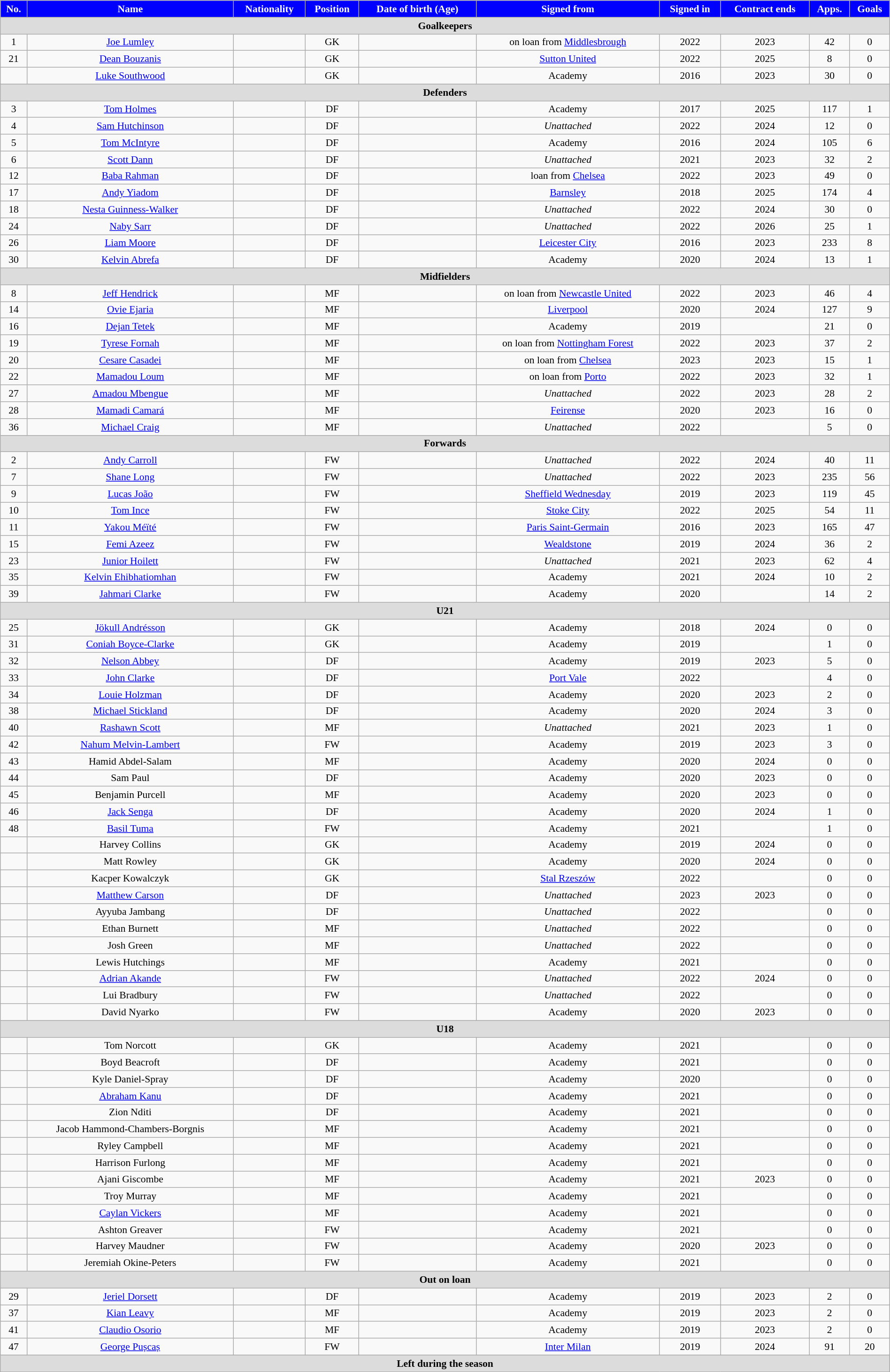<table class="wikitable"  style="text-align:center; font-size:90%; width:100%;">
<tr>
<th style="background:#00f; color:white; text-align:center;">No.</th>
<th style="background:#00f; color:white; text-align:center;">Name</th>
<th style="background:#00f; color:white; text-align:center;">Nationality</th>
<th style="background:#00f; color:white; text-align:center;">Position</th>
<th style="background:#00f; color:white; text-align:center;">Date of birth (Age)</th>
<th style="background:#00f; color:white; text-align:center;">Signed from</th>
<th style="background:#00f; color:white; text-align:center;">Signed in</th>
<th style="background:#00f; color:white; text-align:center;">Contract ends</th>
<th style="background:#00f; color:white; text-align:center;">Apps.</th>
<th style="background:#00f; color:white; text-align:center;">Goals</th>
</tr>
<tr>
<th colspan="11"  style="background:#dcdcdc; text-align:center;">Goalkeepers</th>
</tr>
<tr>
<td>1</td>
<td><a href='#'>Joe Lumley</a></td>
<td></td>
<td>GK</td>
<td></td>
<td>on loan from <a href='#'>Middlesbrough</a></td>
<td>2022</td>
<td>2023</td>
<td>42</td>
<td>0</td>
</tr>
<tr>
<td>21</td>
<td><a href='#'>Dean Bouzanis</a></td>
<td></td>
<td>GK</td>
<td></td>
<td><a href='#'>Sutton United</a></td>
<td>2022</td>
<td>2025</td>
<td>8</td>
<td>0</td>
</tr>
<tr>
<td></td>
<td><a href='#'>Luke Southwood</a></td>
<td></td>
<td>GK</td>
<td></td>
<td>Academy</td>
<td>2016</td>
<td>2023</td>
<td>30</td>
<td>0</td>
</tr>
<tr>
<th colspan="11"  style="background:#dcdcdc; text-align:center;">Defenders</th>
</tr>
<tr>
<td>3</td>
<td><a href='#'>Tom Holmes</a></td>
<td></td>
<td>DF</td>
<td></td>
<td>Academy</td>
<td>2017</td>
<td>2025</td>
<td>117</td>
<td>1</td>
</tr>
<tr>
<td>4</td>
<td><a href='#'>Sam Hutchinson</a></td>
<td></td>
<td>DF</td>
<td></td>
<td><em>Unattached</em></td>
<td>2022</td>
<td>2024</td>
<td>12</td>
<td>0</td>
</tr>
<tr>
<td>5</td>
<td><a href='#'>Tom McIntyre</a></td>
<td></td>
<td>DF</td>
<td></td>
<td>Academy</td>
<td>2016</td>
<td>2024</td>
<td>105</td>
<td>6</td>
</tr>
<tr>
<td>6</td>
<td><a href='#'>Scott Dann</a></td>
<td></td>
<td>DF</td>
<td></td>
<td><em>Unattached</em></td>
<td>2021</td>
<td>2023</td>
<td>32</td>
<td>2</td>
</tr>
<tr>
<td>12</td>
<td><a href='#'>Baba Rahman</a></td>
<td></td>
<td>DF</td>
<td></td>
<td>loan from <a href='#'>Chelsea</a></td>
<td>2022</td>
<td>2023</td>
<td>49</td>
<td>0</td>
</tr>
<tr>
<td>17</td>
<td><a href='#'>Andy Yiadom</a></td>
<td></td>
<td>DF</td>
<td></td>
<td><a href='#'>Barnsley</a></td>
<td>2018</td>
<td>2025</td>
<td>174</td>
<td>4</td>
</tr>
<tr>
<td>18</td>
<td><a href='#'>Nesta Guinness-Walker</a></td>
<td></td>
<td>DF</td>
<td></td>
<td><em>Unattached</em></td>
<td>2022</td>
<td>2024</td>
<td>30</td>
<td>0</td>
</tr>
<tr>
<td>24</td>
<td><a href='#'>Naby Sarr</a></td>
<td></td>
<td>DF</td>
<td></td>
<td><em>Unattached</em></td>
<td>2022</td>
<td>2026</td>
<td>25</td>
<td>1</td>
</tr>
<tr>
<td>26</td>
<td><a href='#'>Liam Moore</a></td>
<td></td>
<td>DF</td>
<td></td>
<td><a href='#'>Leicester City</a></td>
<td>2016</td>
<td>2023</td>
<td>233</td>
<td>8</td>
</tr>
<tr>
<td>30</td>
<td><a href='#'>Kelvin Abrefa</a></td>
<td></td>
<td>DF</td>
<td></td>
<td>Academy</td>
<td>2020</td>
<td>2024</td>
<td>13</td>
<td>1</td>
</tr>
<tr>
<th colspan="11"  style="background:#dcdcdc; text-align:center;">Midfielders</th>
</tr>
<tr>
<td>8</td>
<td><a href='#'>Jeff Hendrick</a></td>
<td></td>
<td>MF</td>
<td></td>
<td>on loan from <a href='#'>Newcastle United</a></td>
<td>2022</td>
<td>2023</td>
<td>46</td>
<td>4</td>
</tr>
<tr>
<td>14</td>
<td><a href='#'>Ovie Ejaria</a></td>
<td></td>
<td>MF</td>
<td></td>
<td><a href='#'>Liverpool</a></td>
<td>2020</td>
<td>2024</td>
<td>127</td>
<td>9</td>
</tr>
<tr>
<td>16</td>
<td><a href='#'>Dejan Tetek</a></td>
<td></td>
<td>MF</td>
<td></td>
<td>Academy</td>
<td>2019</td>
<td></td>
<td>21</td>
<td>0</td>
</tr>
<tr>
<td>19</td>
<td><a href='#'>Tyrese Fornah</a></td>
<td></td>
<td>MF</td>
<td></td>
<td>on loan from <a href='#'>Nottingham Forest</a></td>
<td>2022</td>
<td>2023</td>
<td>37</td>
<td>2</td>
</tr>
<tr>
<td>20</td>
<td><a href='#'>Cesare Casadei</a></td>
<td></td>
<td>MF</td>
<td></td>
<td>on loan from <a href='#'>Chelsea</a></td>
<td>2023</td>
<td>2023</td>
<td>15</td>
<td>1</td>
</tr>
<tr>
<td>22</td>
<td><a href='#'>Mamadou Loum</a></td>
<td></td>
<td>MF</td>
<td></td>
<td>on loan from <a href='#'>Porto</a></td>
<td>2022</td>
<td>2023</td>
<td>32</td>
<td>1</td>
</tr>
<tr>
<td>27</td>
<td><a href='#'>Amadou Mbengue</a></td>
<td></td>
<td>MF</td>
<td></td>
<td><em>Unattached</em></td>
<td>2022</td>
<td>2023</td>
<td>28</td>
<td>2</td>
</tr>
<tr>
<td>28</td>
<td><a href='#'>Mamadi Camará</a></td>
<td></td>
<td>MF</td>
<td></td>
<td><a href='#'>Feirense</a></td>
<td>2020</td>
<td>2023</td>
<td>16</td>
<td>0</td>
</tr>
<tr>
<td>36</td>
<td><a href='#'>Michael Craig</a></td>
<td></td>
<td>MF</td>
<td></td>
<td><em>Unattached</em></td>
<td>2022</td>
<td></td>
<td>5</td>
<td>0</td>
</tr>
<tr>
<th colspan="11"  style="background:#dcdcdc; text-align:center;">Forwards</th>
</tr>
<tr>
<td>2</td>
<td><a href='#'>Andy Carroll</a></td>
<td></td>
<td>FW</td>
<td></td>
<td><em>Unattached</em></td>
<td>2022</td>
<td>2024</td>
<td>40</td>
<td>11</td>
</tr>
<tr>
<td>7</td>
<td><a href='#'>Shane Long</a></td>
<td></td>
<td>FW</td>
<td></td>
<td><em>Unattached</em></td>
<td>2022</td>
<td>2023</td>
<td>235</td>
<td>56</td>
</tr>
<tr>
<td>9</td>
<td><a href='#'>Lucas João</a></td>
<td></td>
<td>FW</td>
<td></td>
<td><a href='#'>Sheffield Wednesday</a></td>
<td>2019</td>
<td>2023</td>
<td>119</td>
<td>45</td>
</tr>
<tr>
<td>10</td>
<td><a href='#'>Tom Ince</a></td>
<td></td>
<td>FW</td>
<td></td>
<td><a href='#'>Stoke City</a></td>
<td>2022</td>
<td>2025</td>
<td>54</td>
<td>11</td>
</tr>
<tr>
<td>11</td>
<td><a href='#'>Yakou Méïté</a></td>
<td></td>
<td>FW</td>
<td></td>
<td><a href='#'>Paris Saint-Germain</a></td>
<td>2016</td>
<td>2023</td>
<td>165</td>
<td>47</td>
</tr>
<tr>
<td>15</td>
<td><a href='#'>Femi Azeez</a></td>
<td></td>
<td>FW</td>
<td></td>
<td><a href='#'>Wealdstone</a></td>
<td>2019</td>
<td>2024</td>
<td>36</td>
<td>2</td>
</tr>
<tr>
<td>23</td>
<td><a href='#'>Junior Hoilett</a></td>
<td></td>
<td>FW</td>
<td></td>
<td><em>Unattached</em></td>
<td>2021</td>
<td>2023</td>
<td>62</td>
<td>4</td>
</tr>
<tr>
<td>35</td>
<td><a href='#'>Kelvin Ehibhatiomhan</a></td>
<td></td>
<td>FW</td>
<td></td>
<td>Academy</td>
<td>2021</td>
<td>2024</td>
<td>10</td>
<td>2</td>
</tr>
<tr>
<td>39</td>
<td><a href='#'>Jahmari Clarke</a></td>
<td></td>
<td>FW</td>
<td></td>
<td>Academy</td>
<td>2020</td>
<td></td>
<td>14</td>
<td>2</td>
</tr>
<tr>
<th colspan="11"  style="background:#dcdcdc; text-align:center;">U21</th>
</tr>
<tr>
<td>25</td>
<td><a href='#'>Jökull Andrésson</a></td>
<td></td>
<td>GK</td>
<td></td>
<td>Academy</td>
<td>2018</td>
<td>2024</td>
<td>0</td>
<td>0</td>
</tr>
<tr>
<td>31</td>
<td><a href='#'>Coniah Boyce-Clarke</a></td>
<td></td>
<td>GK</td>
<td></td>
<td>Academy</td>
<td>2019</td>
<td></td>
<td>1</td>
<td>0</td>
</tr>
<tr>
<td>32</td>
<td><a href='#'>Nelson Abbey</a></td>
<td></td>
<td>DF</td>
<td></td>
<td>Academy</td>
<td>2019</td>
<td>2023</td>
<td>5</td>
<td>0</td>
</tr>
<tr>
<td>33</td>
<td><a href='#'>John Clarke</a></td>
<td></td>
<td>DF</td>
<td></td>
<td><a href='#'>Port Vale</a></td>
<td>2022</td>
<td></td>
<td>4</td>
<td>0</td>
</tr>
<tr>
<td>34</td>
<td><a href='#'>Louie Holzman</a></td>
<td></td>
<td>DF</td>
<td></td>
<td>Academy</td>
<td>2020</td>
<td>2023</td>
<td>2</td>
<td>0</td>
</tr>
<tr>
<td>38</td>
<td><a href='#'>Michael Stickland</a></td>
<td></td>
<td>DF</td>
<td></td>
<td>Academy</td>
<td>2020</td>
<td>2024</td>
<td>3</td>
<td>0</td>
</tr>
<tr>
<td>40</td>
<td><a href='#'>Rashawn Scott</a></td>
<td></td>
<td>MF</td>
<td></td>
<td><em>Unattached</em></td>
<td>2021</td>
<td>2023</td>
<td>1</td>
<td>0</td>
</tr>
<tr>
<td>42</td>
<td><a href='#'>Nahum Melvin-Lambert</a></td>
<td></td>
<td>FW</td>
<td></td>
<td>Academy</td>
<td>2019</td>
<td>2023</td>
<td>3</td>
<td>0</td>
</tr>
<tr>
<td>43</td>
<td>Hamid Abdel-Salam</td>
<td></td>
<td>MF</td>
<td></td>
<td>Academy</td>
<td>2020</td>
<td>2024</td>
<td>0</td>
<td>0</td>
</tr>
<tr>
<td>44</td>
<td>Sam Paul</td>
<td></td>
<td>DF</td>
<td></td>
<td>Academy</td>
<td>2020</td>
<td>2023</td>
<td>0</td>
<td>0</td>
</tr>
<tr>
<td>45</td>
<td>Benjamin Purcell</td>
<td></td>
<td>MF</td>
<td></td>
<td>Academy</td>
<td>2020</td>
<td>2023</td>
<td>0</td>
<td>0</td>
</tr>
<tr>
<td>46</td>
<td><a href='#'>Jack Senga</a></td>
<td></td>
<td>DF</td>
<td></td>
<td>Academy</td>
<td>2020</td>
<td>2024</td>
<td>1</td>
<td>0</td>
</tr>
<tr>
<td>48</td>
<td><a href='#'>Basil Tuma</a></td>
<td></td>
<td>FW</td>
<td></td>
<td>Academy</td>
<td>2021</td>
<td></td>
<td>1</td>
<td>0</td>
</tr>
<tr>
<td></td>
<td>Harvey Collins</td>
<td></td>
<td>GK</td>
<td></td>
<td>Academy</td>
<td>2019</td>
<td>2024</td>
<td>0</td>
<td>0</td>
</tr>
<tr>
<td></td>
<td>Matt Rowley</td>
<td></td>
<td>GK</td>
<td></td>
<td>Academy</td>
<td>2020</td>
<td>2024</td>
<td>0</td>
<td>0</td>
</tr>
<tr>
<td></td>
<td>Kacper Kowalczyk</td>
<td></td>
<td>GK</td>
<td></td>
<td><a href='#'>Stal Rzeszów</a></td>
<td>2022</td>
<td></td>
<td>0</td>
<td>0</td>
</tr>
<tr>
<td></td>
<td><a href='#'>Matthew Carson</a></td>
<td></td>
<td>DF</td>
<td></td>
<td><em>Unattached</em></td>
<td>2023</td>
<td>2023</td>
<td>0</td>
<td>0</td>
</tr>
<tr>
<td></td>
<td>Ayyuba Jambang</td>
<td></td>
<td>DF</td>
<td></td>
<td><em>Unattached</em></td>
<td>2022</td>
<td></td>
<td>0</td>
<td>0</td>
</tr>
<tr>
<td></td>
<td>Ethan Burnett</td>
<td></td>
<td>MF</td>
<td></td>
<td><em>Unattached</em></td>
<td>2022</td>
<td></td>
<td>0</td>
<td>0</td>
</tr>
<tr>
<td></td>
<td>Josh Green</td>
<td></td>
<td>MF</td>
<td></td>
<td><em>Unattached</em></td>
<td>2022</td>
<td></td>
<td>0</td>
<td>0</td>
</tr>
<tr>
<td></td>
<td>Lewis Hutchings</td>
<td></td>
<td>MF</td>
<td></td>
<td>Academy</td>
<td>2021</td>
<td></td>
<td>0</td>
<td>0</td>
</tr>
<tr>
<td></td>
<td><a href='#'>Adrian Akande</a></td>
<td></td>
<td>FW</td>
<td></td>
<td><em>Unattached</em></td>
<td>2022</td>
<td>2024</td>
<td>0</td>
<td>0</td>
</tr>
<tr>
<td></td>
<td>Lui Bradbury</td>
<td></td>
<td>FW</td>
<td></td>
<td><em>Unattached</em></td>
<td>2022</td>
<td></td>
<td>0</td>
<td>0</td>
</tr>
<tr>
<td></td>
<td>David Nyarko</td>
<td></td>
<td>FW</td>
<td></td>
<td>Academy</td>
<td>2020</td>
<td>2023</td>
<td>0</td>
<td>0</td>
</tr>
<tr>
<th colspan="11"  style="background:#dcdcdc; text-align:center;">U18</th>
</tr>
<tr>
<td></td>
<td>Tom Norcott</td>
<td></td>
<td>GK</td>
<td></td>
<td>Academy</td>
<td>2021</td>
<td></td>
<td>0</td>
<td>0</td>
</tr>
<tr>
<td></td>
<td>Boyd Beacroft</td>
<td></td>
<td>DF</td>
<td></td>
<td>Academy</td>
<td>2021</td>
<td></td>
<td>0</td>
<td>0</td>
</tr>
<tr>
<td></td>
<td>Kyle Daniel-Spray</td>
<td></td>
<td>DF</td>
<td></td>
<td>Academy</td>
<td>2020</td>
<td></td>
<td>0</td>
<td>0</td>
</tr>
<tr>
<td></td>
<td><a href='#'>Abraham Kanu</a></td>
<td></td>
<td>DF</td>
<td></td>
<td>Academy</td>
<td>2021</td>
<td></td>
<td>0</td>
<td>0</td>
</tr>
<tr>
<td></td>
<td>Zion Nditi</td>
<td></td>
<td>DF</td>
<td></td>
<td>Academy</td>
<td>2021</td>
<td></td>
<td>0</td>
<td>0</td>
</tr>
<tr>
<td></td>
<td>Jacob Hammond-Chambers-Borgnis</td>
<td></td>
<td>MF</td>
<td></td>
<td>Academy</td>
<td>2021</td>
<td></td>
<td>0</td>
<td>0</td>
</tr>
<tr>
<td></td>
<td>Ryley Campbell</td>
<td></td>
<td>MF</td>
<td></td>
<td>Academy</td>
<td>2021</td>
<td></td>
<td>0</td>
<td>0</td>
</tr>
<tr>
<td></td>
<td>Harrison Furlong</td>
<td></td>
<td>MF</td>
<td></td>
<td>Academy</td>
<td>2021</td>
<td></td>
<td>0</td>
<td>0</td>
</tr>
<tr>
<td></td>
<td>Ajani Giscombe</td>
<td></td>
<td>MF</td>
<td></td>
<td>Academy</td>
<td>2021</td>
<td>2023</td>
<td>0</td>
<td>0</td>
</tr>
<tr>
<td></td>
<td>Troy Murray</td>
<td></td>
<td>MF</td>
<td></td>
<td>Academy</td>
<td>2021</td>
<td></td>
<td>0</td>
<td>0</td>
</tr>
<tr>
<td></td>
<td><a href='#'>Caylan Vickers</a></td>
<td></td>
<td>MF</td>
<td></td>
<td>Academy</td>
<td>2021</td>
<td></td>
<td>0</td>
<td>0</td>
</tr>
<tr>
<td></td>
<td>Ashton Greaver</td>
<td></td>
<td>FW</td>
<td></td>
<td>Academy</td>
<td>2021</td>
<td></td>
<td>0</td>
<td>0</td>
</tr>
<tr>
<td></td>
<td>Harvey Maudner</td>
<td></td>
<td>FW</td>
<td></td>
<td>Academy</td>
<td>2020</td>
<td>2023</td>
<td>0</td>
<td>0</td>
</tr>
<tr>
<td></td>
<td>Jeremiah Okine-Peters</td>
<td></td>
<td>FW</td>
<td></td>
<td>Academy</td>
<td>2021</td>
<td></td>
<td>0</td>
<td>0</td>
</tr>
<tr>
<th colspan="11"  style="background:#dcdcdc; text-align:center;">Out on loan</th>
</tr>
<tr>
<td>29</td>
<td><a href='#'>Jeriel Dorsett</a></td>
<td></td>
<td>DF</td>
<td></td>
<td>Academy</td>
<td>2019</td>
<td>2023</td>
<td>2</td>
<td>0</td>
</tr>
<tr>
<td>37</td>
<td><a href='#'>Kian Leavy</a></td>
<td></td>
<td>MF</td>
<td></td>
<td>Academy</td>
<td>2019</td>
<td>2023</td>
<td>2</td>
<td>0</td>
</tr>
<tr>
<td>41</td>
<td><a href='#'>Claudio Osorio</a></td>
<td></td>
<td>MF</td>
<td></td>
<td>Academy</td>
<td>2019</td>
<td>2023</td>
<td>2</td>
<td>0</td>
</tr>
<tr>
<td>47</td>
<td><a href='#'>George Pușcaș</a></td>
<td></td>
<td>FW</td>
<td></td>
<td><a href='#'>Inter Milan</a></td>
<td>2019</td>
<td>2024</td>
<td>91</td>
<td>20</td>
</tr>
<tr>
<th colspan="11"  style="background:#dcdcdc; text-align:center;">Left during the season</th>
</tr>
</table>
